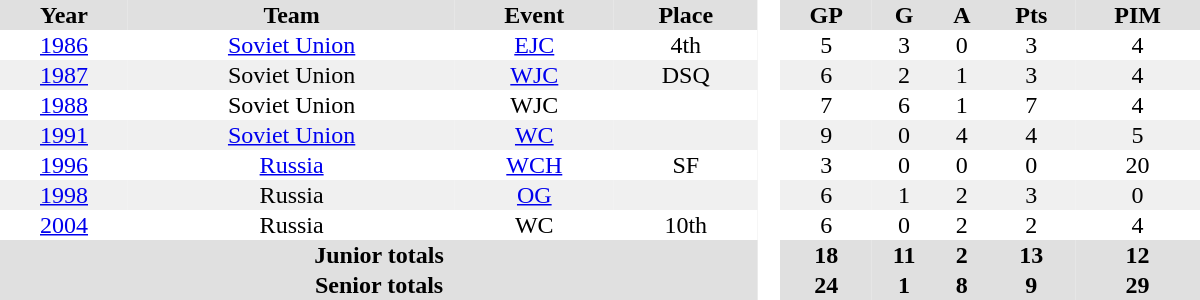<table border="0" cellpadding="1" cellspacing="0" style="text-align:center; width:50em">
<tr ALIGN="center" bgcolor="#e0e0e0">
<th>Year</th>
<th>Team</th>
<th>Event</th>
<th>Place</th>
<th ALIGN="center" rowspan="99" bgcolor="#ffffff"> </th>
<th>GP</th>
<th>G</th>
<th>A</th>
<th>Pts</th>
<th>PIM</th>
</tr>
<tr>
<td><a href='#'>1986</a></td>
<td><a href='#'>Soviet Union</a></td>
<td><a href='#'>EJC</a></td>
<td>4th</td>
<td>5</td>
<td>3</td>
<td>0</td>
<td>3</td>
<td>4</td>
</tr>
<tr bgcolor="#f0f0f0">
<td><a href='#'>1987</a></td>
<td>Soviet Union</td>
<td><a href='#'>WJC</a></td>
<td>DSQ</td>
<td>6</td>
<td>2</td>
<td>1</td>
<td>3</td>
<td>4</td>
</tr>
<tr>
<td><a href='#'>1988</a></td>
<td>Soviet Union</td>
<td>WJC</td>
<td></td>
<td>7</td>
<td>6</td>
<td>1</td>
<td>7</td>
<td>4</td>
</tr>
<tr bgcolor="#f0f0f0">
<td><a href='#'>1991</a></td>
<td><a href='#'>Soviet Union</a></td>
<td><a href='#'>WC</a></td>
<td></td>
<td>9</td>
<td>0</td>
<td>4</td>
<td>4</td>
<td>5</td>
</tr>
<tr>
<td><a href='#'>1996</a></td>
<td><a href='#'>Russia</a></td>
<td><a href='#'>WCH</a></td>
<td>SF</td>
<td>3</td>
<td>0</td>
<td>0</td>
<td>0</td>
<td>20</td>
</tr>
<tr bgcolor="#f0f0f0">
<td><a href='#'>1998</a></td>
<td>Russia</td>
<td><a href='#'>OG</a></td>
<td></td>
<td>6</td>
<td>1</td>
<td>2</td>
<td>3</td>
<td>0</td>
</tr>
<tr>
<td><a href='#'>2004</a></td>
<td>Russia</td>
<td>WC</td>
<td>10th</td>
<td>6</td>
<td>0</td>
<td>2</td>
<td>2</td>
<td>4</td>
</tr>
<tr bgcolor="#e0e0e0">
<th colspan=4>Junior totals</th>
<th>18</th>
<th>11</th>
<th>2</th>
<th>13</th>
<th>12</th>
</tr>
<tr bgcolor="#e0e0e0">
<th colspan=4>Senior totals</th>
<th>24</th>
<th>1</th>
<th>8</th>
<th>9</th>
<th>29</th>
</tr>
</table>
